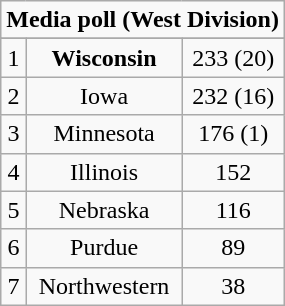<table class="wikitable" style="display: inline-table;">
<tr>
<td style="text-align:center" Colspan="3"><strong>Media poll (West Division)</strong></td>
</tr>
<tr style="text-align:center">
</tr>
<tr style="text-align:center">
<td>1</td>
<td><strong>Wisconsin</strong></td>
<td>233 (20)</td>
</tr>
<tr style="text-align:center">
<td>2</td>
<td>Iowa</td>
<td>232 (16)</td>
</tr>
<tr style="text-align:center">
<td>3</td>
<td>Minnesota</td>
<td>176 (1)</td>
</tr>
<tr style="text-align:center">
<td>4</td>
<td>Illinois</td>
<td>152</td>
</tr>
<tr style="text-align:center">
<td>5</td>
<td>Nebraska</td>
<td>116</td>
</tr>
<tr style="text-align:center">
<td>6</td>
<td>Purdue</td>
<td>89</td>
</tr>
<tr style="text-align:center">
<td>7</td>
<td>Northwestern</td>
<td>38</td>
</tr>
</table>
